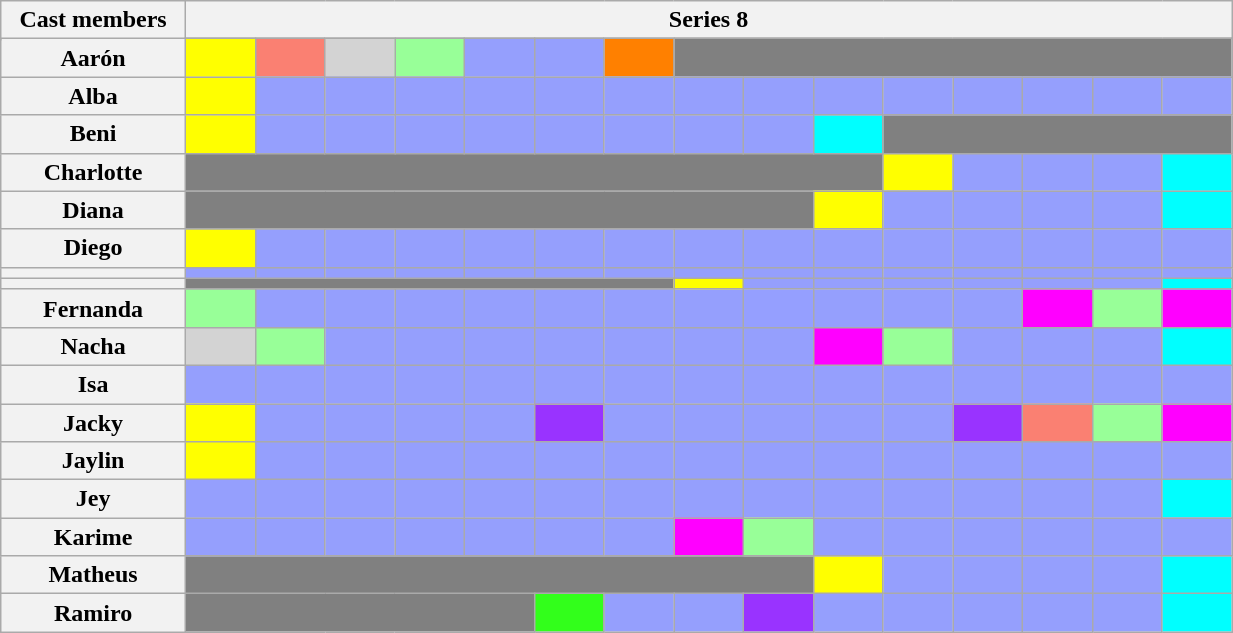<table class="wikitable" style="text-align:center; width:65%;">
<tr>
<th rowspan="2" style="width:15%;">Cast members</th>
<th colspan="15" style="text-align:center;">Series 8</th>
</tr>
<tr>
</tr>
<tr>
<th>Aarón</th>
<th style="background:#ff0;"></th>
<th style="background:#FA8072;"></th>
<th style="background:lightgrey;"></th>
<th style="background:#98FF98;"></th>
<th style="background:#959FFD;"></th>
<th style="background:#959FFD;"></th>
<th style="background:#FF8000;"></th>
<th colspan="8" style="background:grey;"></th>
</tr>
<tr>
<th>Alba</th>
<th style="background:#ff0;"></th>
<th style="background:#959FFD;"></th>
<th style="background:#959FFD;"></th>
<th style="background:#959FFD;"></th>
<th style="background:#959FFD;"></th>
<th style="background:#959FFD;"></th>
<th style="background:#959FFD;"></th>
<th style="background:#959FFD;"></th>
<th style="background:#959FFD;"></th>
<th style="background:#959FFD;"></th>
<th style="background:#959FFD;"></th>
<th style="background:#959FFD;"></th>
<th style="background:#959FFD;"></th>
<th style="background:#959FFD;"></th>
<th style="background:#959FFD;"></th>
</tr>
<tr>
<th>Beni</th>
<th style="background:#ff0;"></th>
<th style="background:#959FFD;"></th>
<th style="background:#959FFD;"></th>
<th style="background:#959FFD;"></th>
<th style="background:#959FFD;"></th>
<th style="background:#959FFD;"></th>
<th style="background:#959FFD;"></th>
<th style="background:#959FFD;"></th>
<th style="background:#959FFD;"></th>
<th style="background:#0ff;"></th>
<th colspan="5" style="background:grey;"></th>
</tr>
<tr>
<th>Charlotte</th>
<th colspan="10" style="background:grey;"></th>
<th style="background:#ff0;"></th>
<th style="background:#959FFD;"></th>
<th style="background:#959FFD;"></th>
<th style="background:#959FFD;"></th>
<th style="background:#0ff;"></th>
</tr>
<tr>
<th>Diana</th>
<th colspan="9" style="background:grey;"></th>
<th style="background:#ff0;"></th>
<th style="background:#959FFD;"></th>
<th style="background:#959FFD;"></th>
<th style="background:#959FFD;"></th>
<th style="background:#959FFD;"></th>
<th style="background:#0ff;"></th>
</tr>
<tr>
<th>Diego</th>
<th style="background:#ff0;"></th>
<th style="background:#959FFD;"></th>
<th style="background:#959FFD;"></th>
<th style="background:#959FFD;"></th>
<th style="background:#959FFD;"></th>
<th style="background:#959FFD;"></th>
<th style="background:#959FFD;"></th>
<th style="background:#959FFD;"></th>
<th style="background:#959FFD;"></th>
<th style="background:#959FFD;"></th>
<th style="background:#959FFD;"></th>
<th style="background:#959FFD;"></th>
<th style="background:#959FFD;"></th>
<th style="background:#959FFD;"></th>
<th style="background:#959FFD;"></th>
</tr>
<tr>
<th></th>
<th style="background:#959FFD;"></th>
<th style="background:#959FFD;"></th>
<th style="background:#959FFD;"></th>
<th style="background:#959FFD;"></th>
<th style="background:#959FFD;"></th>
<th style="background:#959FFD;"></th>
<th style="background:#959FFD;"></th>
<th style="background:#959FFD;"></th>
<th style="background:#959FFD;"></th>
<th style="background:#959FFD;"></th>
<th style="background:#959FFD;"></th>
<th style="background:#959FFD;"></th>
<th style="background:#959FFD;"></th>
<th style="background:#959FFD;"></th>
<th style="background:#959FFD;"></th>
</tr>
<tr>
<th></th>
<th colspan="7" style="background:grey;"></th>
<th style="background:#ff0;"></th>
<th style="background:#959FFD;"></th>
<th style="background:#959FFD;"></th>
<th style="background:#959FFD;"></th>
<th style="background:#959FFD;"></th>
<th style="background:#959FFD;"></th>
<th style="background:#959FFD;"></th>
<th style="background:#0ff;"></th>
</tr>
<tr>
<th>Fernanda</th>
<th style="background:#98FF98;"></th>
<th style="background:#959FFD;"></th>
<th style="background:#959FFD;"></th>
<th style="background:#959FFD;"></th>
<th style="background:#959FFD;"></th>
<th style="background:#959FFD;"></th>
<th style="background:#959FFD;"></th>
<th style="background:#959FFD;"></th>
<th style="background:#959FFF;"></th>
<th style="background:#959FFD;"></th>
<th style="background:#959FFD;"></th>
<th style="background:#959FFD;"></th>
<th style="background:#FF00FF;"></th>
<th style="background:#98FF98;"></th>
<th style="background:#FF00FF;"></th>
</tr>
<tr>
<th>Nacha</th>
<th style="background:lightgrey;"></th>
<th style="background:#98FF98;"></th>
<th style="background:#959FFD;"></th>
<th style="background:#959FFD;"></th>
<th style="background:#959FFD;"></th>
<th style="background:#959FFD;"></th>
<th style="background:#959FFD;"></th>
<th style="background:#959FFD;"></th>
<th style="background:#959FFD;"></th>
<th style="background:#FF00FF;"></th>
<th style="background:#98FF98;"></th>
<th style="background:#959FFD;"></th>
<th style="background:#959FFD;"></th>
<th style="background:#959FFD;"></th>
<th style="background:#0ff;"></th>
</tr>
<tr>
<th>Isa</th>
<th style="background:#959FFD;"></th>
<th style="background:#959FFD;"></th>
<th style="background:#959FFD;"></th>
<th style="background:#959FFD;"></th>
<th style="background:#959FFD;"></th>
<th style="background:#959FFD;"></th>
<th style="background:#959FFD;"></th>
<th style="background:#959FFD;"></th>
<th style="background:#959FFD;"></th>
<th style="background:#959FFD;"></th>
<th style="background:#959FFD;"></th>
<th style="background:#959FFD;"></th>
<th style="background:#959FFD;"></th>
<th style="background:#959FFD;"></th>
<th style="background:#959FFD;"></th>
</tr>
<tr>
<th>Jacky</th>
<th style="background:#ff0;"></th>
<th style="background:#959FFD;"></th>
<th style="background:#959FFD;"></th>
<th style="background:#959FFD;"></th>
<th style="background:#959FFD;"></th>
<th style="background:#9933FF;"></th>
<th style="background:#959FFD;"></th>
<th style="background:#959FFD;"></th>
<th style="background:#959FFD;"></th>
<th style="background:#959FFD;"></th>
<th style="background:#959FFD;"></th>
<th style="background:#9933FF;"></th>
<th style="background:#FA8072;"></th>
<th style="background:#98FF98;"></th>
<th style="background:#FF00FF;"></th>
</tr>
<tr>
<th>Jaylin</th>
<th style="background:#ff0;"></th>
<th style="background:#959FFD;"></th>
<th style="background:#959FFD;"></th>
<th style="background:#959FFD;"></th>
<th style="background:#959FFD;"></th>
<th style="background:#959FFD;"></th>
<th style="background:#959FFD;"></th>
<th style="background:#959FFD;"></th>
<th style="background:#959FFD;"></th>
<th style="background:#959FFD;"></th>
<th style="background:#959FFD;"></th>
<th style="background:#959FFD;"></th>
<th style="background:#959FFD;"></th>
<th style="background:#959FFD;"></th>
<th style="background:#959FFD;"></th>
</tr>
<tr>
<th>Jey</th>
<th style="background:#959FFD;"></th>
<th style="background:#959FFD;"></th>
<th style="background:#959FFD;"></th>
<th style="background:#959FFD;"></th>
<th style="background:#959FFD;"></th>
<th style="background:#959FFD;"></th>
<th style="background:#959FFD;"></th>
<th style="background:#959FFD;"></th>
<th style="background:#959FFD;"></th>
<th style="background:#959FFD;"></th>
<th style="background:#959FFD;"></th>
<th style="background:#959FFD;"></th>
<th style="background:#959FFD;"></th>
<th style="background:#959FFD;"></th>
<th style="background:#0ff;"></th>
</tr>
<tr>
<th>Karime</th>
<th style="background:#959FFD;"></th>
<th style="background:#959FFD;"></th>
<th style="background:#959FFD;"></th>
<th style="background:#959FFD;"></th>
<th style="background:#959FFD;"></th>
<th style="background:#959FFD;"></th>
<th style="background:#959FFD;"></th>
<th style="background:#FF00FF;"></th>
<th style="background:#98FF98;"></th>
<th style="background:#959FFD;"></th>
<th style="background:#959FFD;"></th>
<th style="background:#959FFD;"></th>
<th style="background:#959FFD;"></th>
<th style="background:#959FFD;"></th>
<th style="background:#959FFD;"></th>
</tr>
<tr>
<th>Matheus</th>
<th colspan="9" style="background:grey;"></th>
<th style="background:#ff0;"></th>
<th style="background:#959FFD;"></th>
<th style="background:#959FFD;"></th>
<th style="background:#959FFD;"></th>
<th style="background:#959FFD;"></th>
<th style="background:#0ff;"></th>
</tr>
<tr>
<th>Ramiro</th>
<th colspan="5" style="background:grey;"></th>
<th style="background:#32FF1B;"></th>
<th style="background:#959FFD;"></th>
<th style="background:#959FFD;"></th>
<th style="background:#9933FF;"></th>
<th style="background:#959FFD;"></th>
<th style="background:#959FFD;"></th>
<th style="background:#959FFD;"></th>
<th style="background:#959FFD;"></th>
<th style="background:#959FFD;"></th>
<th style="background:#0ff;"></th>
</tr>
</table>
